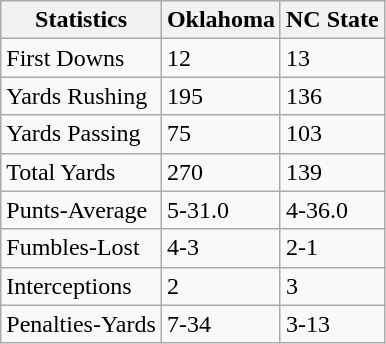<table class="wikitable">
<tr>
<th>Statistics</th>
<th>Oklahoma</th>
<th>NC State</th>
</tr>
<tr>
<td>First Downs</td>
<td>12</td>
<td>13</td>
</tr>
<tr>
<td>Yards Rushing</td>
<td>195</td>
<td>136</td>
</tr>
<tr>
<td>Yards Passing</td>
<td>75</td>
<td>103</td>
</tr>
<tr>
<td>Total Yards</td>
<td>270</td>
<td>139</td>
</tr>
<tr>
<td>Punts-Average</td>
<td>5-31.0</td>
<td>4-36.0</td>
</tr>
<tr>
<td>Fumbles-Lost</td>
<td>4-3</td>
<td>2-1</td>
</tr>
<tr>
<td>Interceptions</td>
<td>2</td>
<td>3</td>
</tr>
<tr>
<td>Penalties-Yards</td>
<td>7-34</td>
<td>3-13</td>
</tr>
</table>
